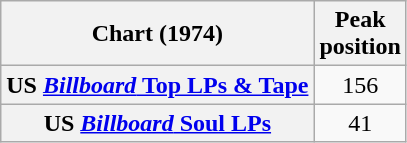<table class="wikitable sortable plainrowheaders" style="text-align:center">
<tr>
<th scope="col">Chart (1974)</th>
<th scope="col">Peak<br>position</th>
</tr>
<tr>
<th scope="row">US <a href='#'><em>Billboard</em> Top LPs & Tape</a></th>
<td>156</td>
</tr>
<tr>
<th scope="row">US <a href='#'><em>Billboard</em> Soul LPs</a></th>
<td>41</td>
</tr>
</table>
